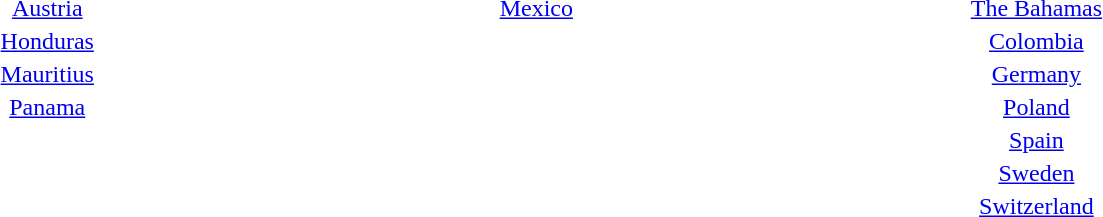<table width=900 border=0>
<tr>
<td valign="top"><br><table width=225 border=0 style="text-align: center;">
<tr>
<td><a href='#'>Austria</a></td>
</tr>
<tr>
<td><a href='#'>Honduras</a></td>
</tr>
<tr>
<td><a href='#'>Mauritius</a></td>
</tr>
<tr>
<td><a href='#'>Panama</a></td>
</tr>
</table>
</td>
<td valign="top"><br><table width=400 border=0 style="text-align: center;">
<tr>
<td><a href='#'>Mexico</a></td>
</tr>
</table>
</td>
<td valign="top"><br><table width=225 border=0 style="text-align: center;">
<tr>
<td><a href='#'>The Bahamas</a></td>
</tr>
<tr>
<td><a href='#'>Colombia</a></td>
</tr>
<tr>
<td><a href='#'>Germany</a></td>
</tr>
<tr>
<td><a href='#'>Poland</a></td>
</tr>
<tr>
<td><a href='#'>Spain</a></td>
</tr>
<tr>
<td><a href='#'>Sweden</a></td>
</tr>
<tr>
<td><a href='#'>Switzerland</a></td>
</tr>
</table>
</td>
</tr>
</table>
